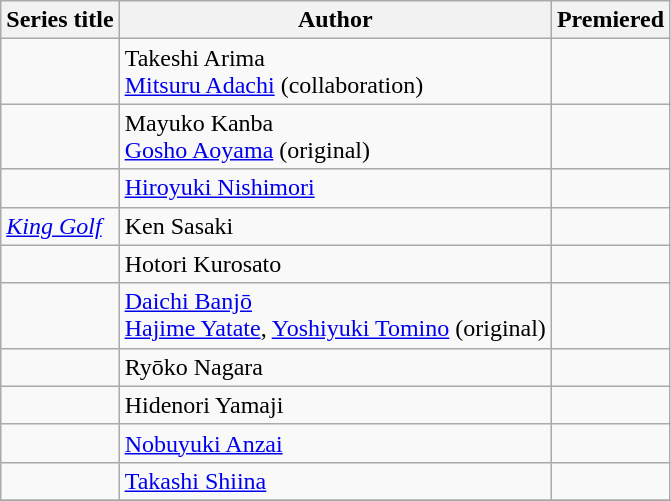<table class="wikitable sortable">
<tr>
<th>Series title</th>
<th>Author</th>
<th>Premiered</th>
</tr>
<tr>
<td></td>
<td>Takeshi Arima<br><a href='#'>Mitsuru Adachi</a> (collaboration)</td>
<td></td>
</tr>
<tr>
<td></td>
<td>Mayuko Kanba<br><a href='#'>Gosho Aoyama</a> (original)</td>
<td></td>
</tr>
<tr>
<td></td>
<td><a href='#'>Hiroyuki Nishimori</a></td>
<td></td>
</tr>
<tr>
<td><em><a href='#'>King Golf</a></em></td>
<td>Ken Sasaki</td>
<td></td>
</tr>
<tr>
<td></td>
<td>Hotori Kurosato</td>
<td></td>
</tr>
<tr>
<td></td>
<td><a href='#'>Daichi Banjō</a><br><a href='#'>Hajime Yatate</a>, <a href='#'>Yoshiyuki Tomino</a> (original)</td>
<td></td>
</tr>
<tr>
<td></td>
<td>Ryōko Nagara</td>
<td></td>
</tr>
<tr>
<td></td>
<td>Hidenori Yamaji</td>
<td></td>
</tr>
<tr>
<td></td>
<td><a href='#'>Nobuyuki Anzai</a></td>
<td></td>
</tr>
<tr>
<td></td>
<td><a href='#'>Takashi Shiina</a></td>
<td></td>
</tr>
<tr>
</tr>
</table>
